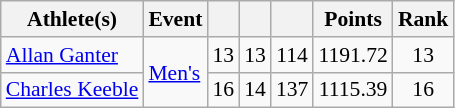<table class="wikitable" style="font-size:90%">
<tr>
<th>Athlete(s)</th>
<th>Event</th>
<th></th>
<th></th>
<th></th>
<th>Points</th>
<th>Rank</th>
</tr>
<tr align="center">
<td align="left"><a href='#'>Allan Ganter</a></td>
<td align="left" rowspan=2><a href='#'>Men's</a></td>
<td>13</td>
<td>13</td>
<td>114</td>
<td>1191.72</td>
<td>13</td>
</tr>
<tr align="center">
<td align="left"><a href='#'>Charles Keeble</a></td>
<td>16</td>
<td>14</td>
<td>137</td>
<td>1115.39</td>
<td>16</td>
</tr>
</table>
